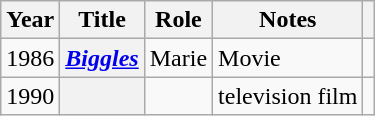<table class="wikitable sortable">
<tr>
<th scope="col">Year</th>
<th scope="col">Title</th>
<th scope="col">Role</th>
<th scope="col" class="unsortable">Notes</th>
<th scope="col" class="unsortable"></th>
</tr>
<tr>
<td>1986</td>
<th scope=row><em><a href='#'>Biggles</a></em></th>
<td>Marie</td>
<td>Movie</td>
<td align="center"></td>
</tr>
<tr>
<td>1990</td>
<th scope=row></th>
<td></td>
<td>television film</td>
<td align="center"></td>
</tr>
</table>
